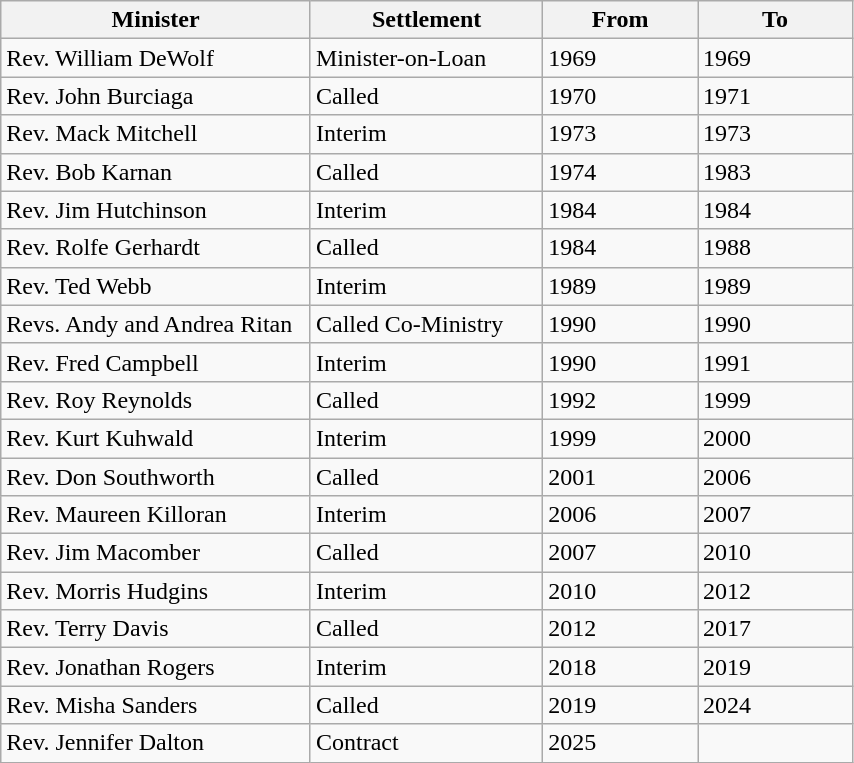<table class="wikitable" style="width:45%;">
<tr>
<th style="width: 20%;">Minister</th>
<th style="width: 15%;">Settlement</th>
<th style="width: 10%;">From</th>
<th style="width: 10%;">To</th>
</tr>
<tr>
<td>Rev. William DeWolf</td>
<td>Minister-on-Loan</td>
<td>1969</td>
<td>1969</td>
</tr>
<tr>
<td>Rev. John Burciaga</td>
<td>Called</td>
<td>1970</td>
<td>1971</td>
</tr>
<tr>
<td>Rev. Mack Mitchell</td>
<td>Interim</td>
<td>1973</td>
<td>1973</td>
</tr>
<tr>
<td>Rev. Bob Karnan</td>
<td>Called</td>
<td>1974</td>
<td>1983</td>
</tr>
<tr>
<td>Rev. Jim Hutchinson</td>
<td>Interim</td>
<td>1984</td>
<td>1984</td>
</tr>
<tr>
<td>Rev. Rolfe Gerhardt</td>
<td>Called</td>
<td>1984</td>
<td>1988</td>
</tr>
<tr>
<td>Rev. Ted Webb</td>
<td>Interim</td>
<td>1989</td>
<td>1989</td>
</tr>
<tr>
<td>Revs. Andy and Andrea Ritan</td>
<td>Called Co-Ministry</td>
<td>1990</td>
<td>1990</td>
</tr>
<tr>
<td>Rev. Fred Campbell</td>
<td>Interim</td>
<td>1990</td>
<td>1991</td>
</tr>
<tr>
<td>Rev. Roy Reynolds</td>
<td>Called</td>
<td>1992</td>
<td>1999</td>
</tr>
<tr>
<td>Rev. Kurt Kuhwald</td>
<td>Interim</td>
<td>1999</td>
<td>2000</td>
</tr>
<tr>
<td>Rev. Don Southworth</td>
<td>Called</td>
<td>2001</td>
<td>2006</td>
</tr>
<tr>
<td>Rev. Maureen Killoran</td>
<td>Interim</td>
<td>2006</td>
<td>2007</td>
</tr>
<tr>
<td>Rev. Jim Macomber</td>
<td>Called</td>
<td>2007</td>
<td>2010</td>
</tr>
<tr>
<td>Rev. Morris Hudgins</td>
<td>Interim</td>
<td>2010</td>
<td>2012</td>
</tr>
<tr>
<td>Rev. Terry Davis</td>
<td>Called</td>
<td>2012</td>
<td>2017</td>
</tr>
<tr>
<td>Rev. Jonathan Rogers</td>
<td>Interim</td>
<td>2018</td>
<td>2019</td>
</tr>
<tr>
<td>Rev. Misha Sanders</td>
<td>Called</td>
<td>2019</td>
<td>2024</td>
</tr>
<tr>
<td>Rev. Jennifer Dalton</td>
<td>Contract</td>
<td>2025</td>
<td></td>
</tr>
</table>
